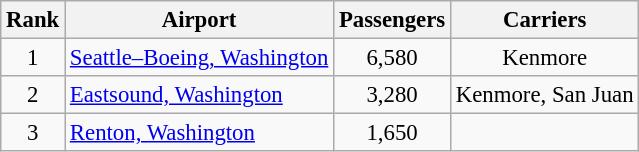<table class="sortable wikitable" style="text-align:center; font-size:95%;">
<tr>
<th>Rank</th>
<th>Airport</th>
<th>Passengers</th>
<th>Carriers</th>
</tr>
<tr>
<td align=center>1</td>
<td align=left><a href='#'>Seattle–Boeing, Washington</a></td>
<td>6,580</td>
<td>Kenmore</td>
</tr>
<tr>
<td align=center>2</td>
<td align=left><a href='#'>Eastsound, Washington</a></td>
<td>3,280</td>
<td>Kenmore, San Juan</td>
</tr>
<tr>
<td align=center>3</td>
<td align=left><a href='#'>Renton, Washington</a></td>
<td>1,650</td>
<td></td>
</tr>
</table>
